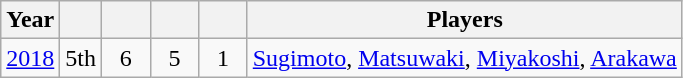<table class="wikitable" style="text-align: center;">
<tr>
<th>Year</th>
<th></th>
<th width=25px></th>
<th width=25px></th>
<th width=25px></th>
<th>Players</th>
</tr>
<tr>
<td> <a href='#'>2018</a></td>
<td>5th</td>
<td>6</td>
<td>5</td>
<td>1</td>
<td><a href='#'>Sugimoto</a>, <a href='#'>Matsuwaki</a>, <a href='#'>Miyakoshi</a>, <a href='#'>Arakawa</a></td>
</tr>
</table>
